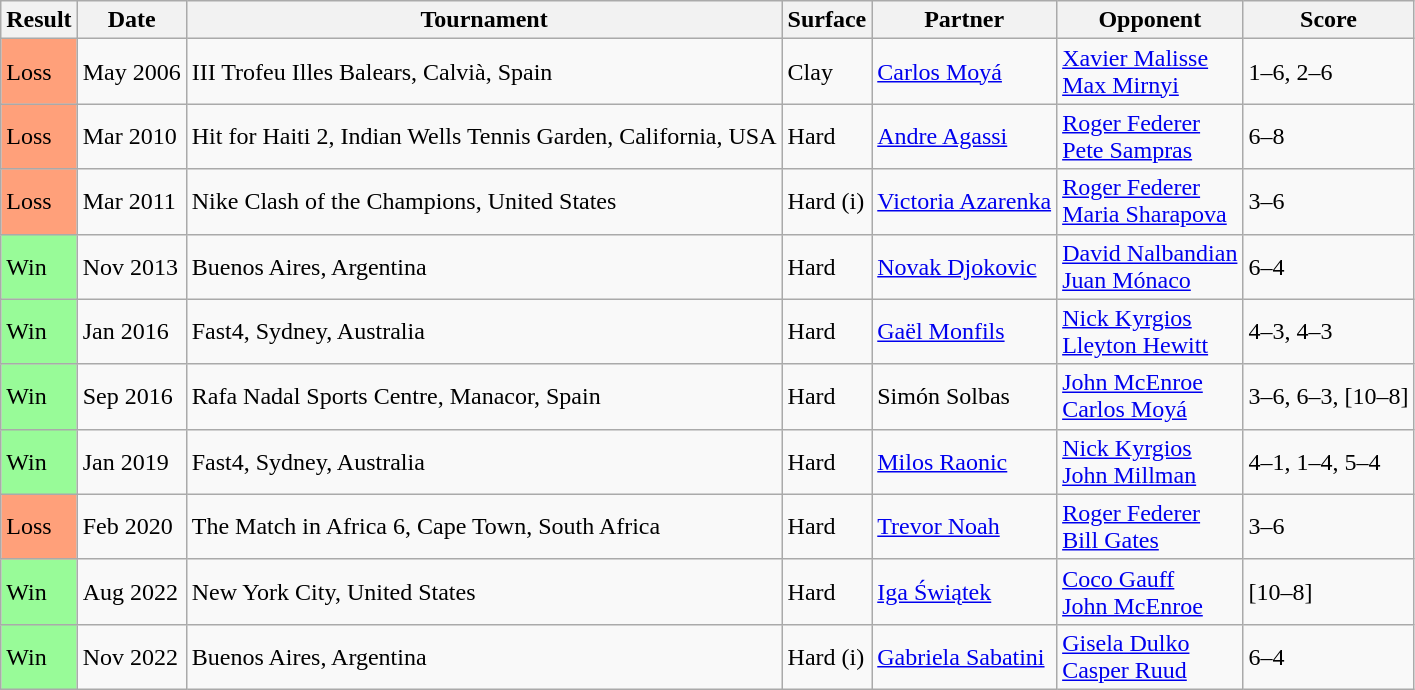<table class="sortable wikitable">
<tr>
<th>Result</th>
<th>Date</th>
<th>Tournament</th>
<th>Surface</th>
<th>Partner</th>
<th>Opponent</th>
<th class="unsortable">Score</th>
</tr>
<tr>
<td style="background:#ffa07a;">Loss</td>
<td>May 2006</td>
<td>III Trofeu Illes Balears, Calvià, Spain</td>
<td>Clay</td>
<td> <a href='#'>Carlos Moyá</a></td>
<td> <a href='#'>Xavier Malisse</a><br> <a href='#'>Max Mirnyi</a></td>
<td>1–6, 2–6</td>
</tr>
<tr>
<td style="background:#ffa07a;">Loss</td>
<td>Mar 2010</td>
<td>Hit for Haiti 2, Indian Wells Tennis Garden, California, USA</td>
<td>Hard</td>
<td> <a href='#'>Andre Agassi</a></td>
<td> <a href='#'>Roger Federer</a><br> <a href='#'>Pete Sampras</a></td>
<td>6–8</td>
</tr>
<tr>
<td style="background:#ffa07a;">Loss</td>
<td>Mar 2011</td>
<td>Nike Clash of the Champions, United States</td>
<td>Hard (i)</td>
<td> <a href='#'>Victoria Azarenka</a></td>
<td> <a href='#'>Roger Federer</a> <br> <a href='#'>Maria Sharapova</a></td>
<td>3–6</td>
</tr>
<tr>
<td style="background:#98fb98;">Win</td>
<td>Nov 2013</td>
<td>Buenos Aires, Argentina</td>
<td>Hard</td>
<td> <a href='#'>Novak Djokovic</a></td>
<td> <a href='#'>David Nalbandian</a><br> <a href='#'>Juan Mónaco</a></td>
<td>6–4</td>
</tr>
<tr>
<td style="background:#98fb98;">Win</td>
<td>Jan 2016</td>
<td>Fast4, Sydney, Australia</td>
<td>Hard</td>
<td> <a href='#'>Gaël Monfils</a></td>
<td> <a href='#'>Nick Kyrgios</a><br> <a href='#'>Lleyton Hewitt</a></td>
<td>4–3, 4–3</td>
</tr>
<tr>
<td style="background:#98fb98;">Win</td>
<td>Sep 2016</td>
<td>Rafa Nadal Sports Centre, Manacor, Spain</td>
<td>Hard</td>
<td> Simón Solbas</td>
<td> <a href='#'>John McEnroe</a><br> <a href='#'>Carlos Moyá</a></td>
<td>3–6, 6–3, [10–8]</td>
</tr>
<tr>
<td style="background:#98fb98;">Win</td>
<td>Jan 2019</td>
<td>Fast4, Sydney, Australia</td>
<td>Hard</td>
<td> <a href='#'>Milos Raonic</a></td>
<td> <a href='#'>Nick Kyrgios</a><br> <a href='#'>John Millman</a></td>
<td>4–1, 1–4, 5–4</td>
</tr>
<tr>
<td style="background:#ffa07a;">Loss</td>
<td>Feb 2020</td>
<td>The Match in Africa 6, Cape Town, South Africa</td>
<td>Hard</td>
<td> <a href='#'>Trevor Noah</a></td>
<td> <a href='#'>Roger Federer</a> <br> <a href='#'>Bill Gates</a></td>
<td>3–6</td>
</tr>
<tr>
<td style="background:#98fb98;">Win</td>
<td>Aug 2022</td>
<td>New York City, United States</td>
<td>Hard</td>
<td> <a href='#'>Iga Świątek</a></td>
<td> <a href='#'>Coco Gauff</a><br> <a href='#'>John McEnroe</a></td>
<td>[10–8]</td>
</tr>
<tr>
<td style="background:#98fb98;">Win</td>
<td>Nov 2022</td>
<td>Buenos Aires, Argentina</td>
<td>Hard (i)</td>
<td> <a href='#'>Gabriela Sabatini</a></td>
<td> <a href='#'>Gisela Dulko</a><br> <a href='#'>Casper Ruud</a></td>
<td>6–4</td>
</tr>
</table>
